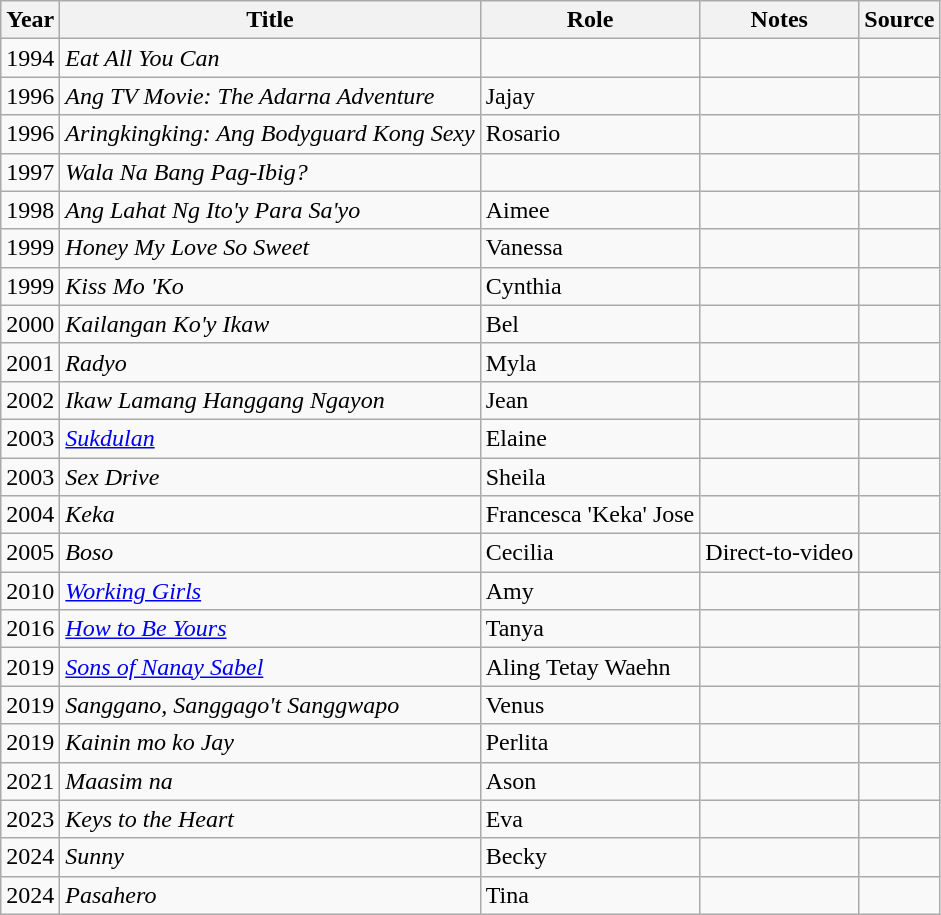<table class="wikitable sortable" >
<tr>
<th>Year</th>
<th>Title</th>
<th>Role</th>
<th class="unsortable">Notes </th>
<th class="unsortable">Source </th>
</tr>
<tr>
<td>1994</td>
<td><em>Eat All You Can</em></td>
<td></td>
<td></td>
<td></td>
</tr>
<tr>
<td>1996</td>
<td><em>Ang TV Movie: The Adarna Adventure</em></td>
<td>Jajay</td>
<td></td>
<td></td>
</tr>
<tr>
<td>1996</td>
<td><em>Aringkingking: Ang Bodyguard Kong Sexy</em></td>
<td>Rosario</td>
<td></td>
<td></td>
</tr>
<tr>
<td>1997</td>
<td><em>Wala Na Bang Pag-Ibig?</em></td>
<td></td>
<td></td>
<td></td>
</tr>
<tr>
<td>1998</td>
<td><em>Ang Lahat Ng Ito'y Para Sa'yo</em></td>
<td>Aimee</td>
<td></td>
<td></td>
</tr>
<tr>
<td>1999</td>
<td><em>Honey My Love So Sweet</em></td>
<td>Vanessa</td>
<td></td>
<td></td>
</tr>
<tr>
<td>1999</td>
<td><em>Kiss Mo 'Ko </em></td>
<td>Cynthia</td>
<td></td>
<td></td>
</tr>
<tr>
<td>2000</td>
<td><em>Kailangan Ko'y Ikaw</em></td>
<td>Bel</td>
<td></td>
<td></td>
</tr>
<tr>
<td>2001</td>
<td><em>Radyo</em></td>
<td>Myla</td>
<td></td>
<td></td>
</tr>
<tr>
<td>2002</td>
<td><em>Ikaw Lamang Hanggang Ngayon</em></td>
<td>Jean</td>
<td></td>
<td></td>
</tr>
<tr>
<td>2003</td>
<td><em><a href='#'>Sukdulan</a></em></td>
<td>Elaine</td>
<td></td>
<td></td>
</tr>
<tr>
<td>2003</td>
<td><em>Sex Drive</em></td>
<td>Sheila</td>
<td></td>
<td></td>
</tr>
<tr>
<td>2004</td>
<td><em>Keka</em></td>
<td>Francesca 'Keka' Jose</td>
<td></td>
<td></td>
</tr>
<tr>
<td>2005</td>
<td><em>Boso</em></td>
<td>Cecilia</td>
<td>Direct-to-video</td>
<td></td>
</tr>
<tr>
<td>2010</td>
<td><em><a href='#'>Working Girls</a></em></td>
<td>Amy</td>
<td></td>
<td></td>
</tr>
<tr>
<td>2016</td>
<td><em><a href='#'>How to Be Yours</a></em></td>
<td>Tanya</td>
<td></td>
<td></td>
</tr>
<tr>
<td>2019</td>
<td><em><a href='#'>Sons of Nanay Sabel</a></em></td>
<td>Aling Tetay Waehn</td>
<td></td>
<td></td>
</tr>
<tr>
<td>2019</td>
<td><em>Sanggano, Sanggago't Sanggwapo</em></td>
<td>Venus</td>
<td></td>
<td></td>
</tr>
<tr>
<td>2019</td>
<td><em>Kainin mo ko Jay</em></td>
<td>Perlita</td>
<td></td>
<td></td>
</tr>
<tr>
<td>2021</td>
<td><em>Maasim na</em></td>
<td>Ason</td>
<td></td>
<td></td>
</tr>
<tr>
<td>2023</td>
<td><em>Keys to the Heart</em></td>
<td>Eva</td>
<td></td>
<td></td>
</tr>
<tr>
<td>2024</td>
<td><em>Sunny</em></td>
<td>Becky</td>
<td></td>
<td></td>
</tr>
<tr>
<td>2024</td>
<td><em>Pasahero</em></td>
<td>Tina</td>
<td></td>
<td></td>
</tr>
</table>
